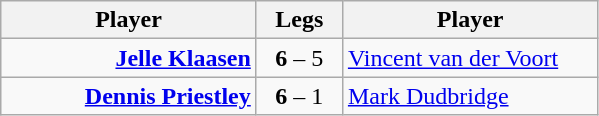<table class=wikitable style="text-align:center">
<tr>
<th width=163>Player</th>
<th width=50>Legs</th>
<th width=163>Player</th>
</tr>
<tr align=left>
<td align=right><strong><a href='#'>Jelle Klaasen</a></strong> </td>
<td align=center><strong>6</strong> – 5</td>
<td> <a href='#'>Vincent van der Voort</a></td>
</tr>
<tr align=left>
<td align=right><strong><a href='#'>Dennis Priestley</a></strong> </td>
<td align=center><strong>6</strong> – 1</td>
<td> <a href='#'>Mark Dudbridge</a></td>
</tr>
</table>
